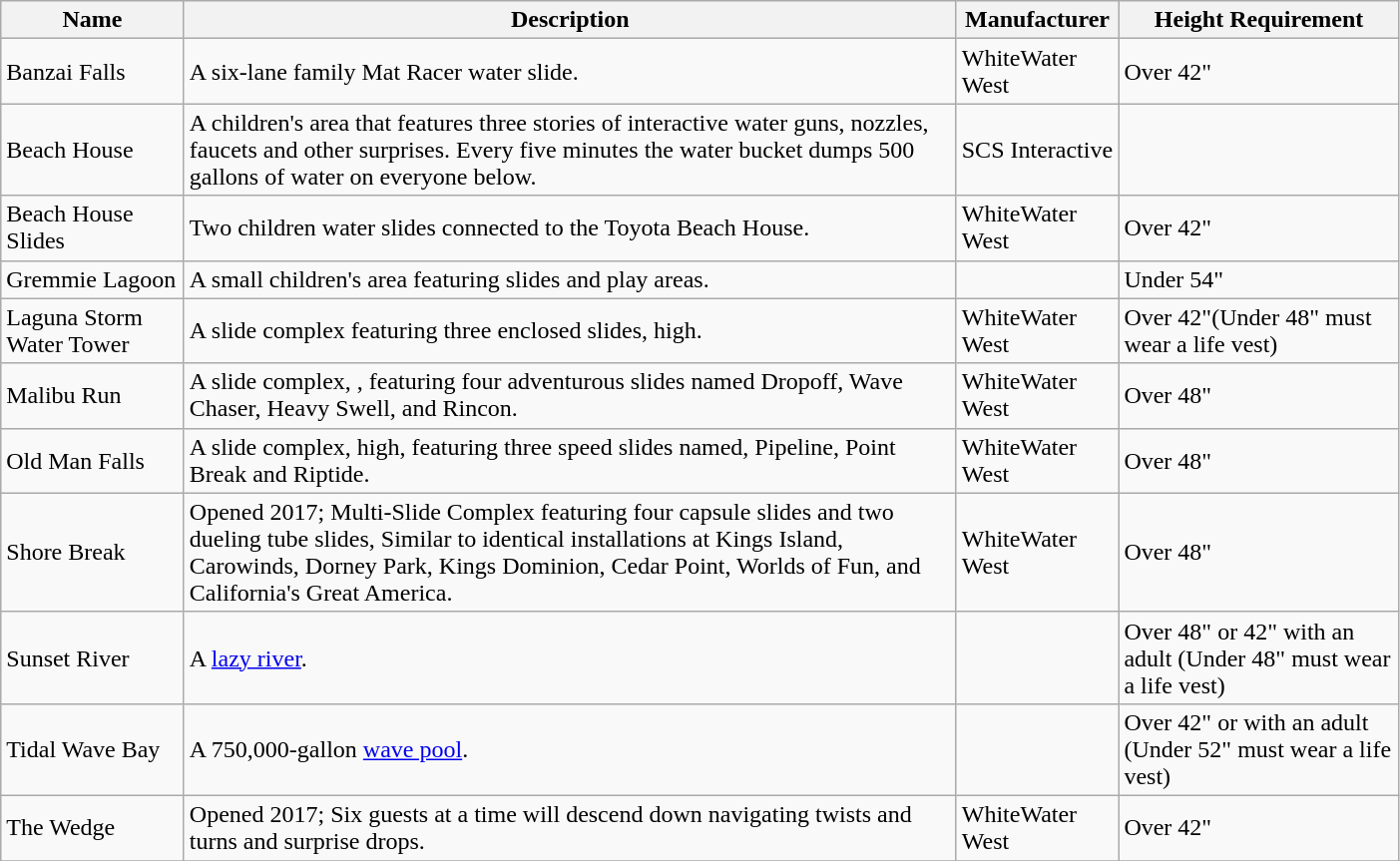<table class="wikitable sortable" style="width: 74%">
<tr>
<th scope="col" width="115">Name</th>
<th>Description</th>
<th>Manufacturer</th>
<th>Height Requirement</th>
</tr>
<tr>
<td>Banzai Falls</td>
<td>A six-lane family Mat Racer water slide.</td>
<td>WhiteWater West</td>
<td>Over 42"</td>
</tr>
<tr>
<td>Beach House</td>
<td>A children's area that features three stories of interactive water guns, nozzles, faucets and other surprises. Every five minutes the water bucket dumps 500 gallons of water on everyone below.</td>
<td>SCS Interactive</td>
<td></td>
</tr>
<tr>
<td>Beach House Slides</td>
<td>Two children water slides connected to the Toyota Beach House.</td>
<td>WhiteWater West</td>
<td>Over 42"</td>
</tr>
<tr>
<td>Gremmie Lagoon</td>
<td>A small children's area featuring slides and play areas.</td>
<td></td>
<td>Under 54"</td>
</tr>
<tr>
<td>Laguna Storm Water Tower</td>
<td>A slide complex featuring three enclosed slides,  high.</td>
<td>WhiteWater West</td>
<td>Over 42"(Under 48" must wear a life vest)</td>
</tr>
<tr>
<td>Malibu Run</td>
<td>A slide complex, , featuring four adventurous slides named Dropoff, Wave Chaser, Heavy Swell, and Rincon.</td>
<td>WhiteWater West</td>
<td>Over 48"</td>
</tr>
<tr>
<td>Old Man Falls</td>
<td>A slide complex,  high, featuring three speed slides named, Pipeline, Point Break and Riptide.</td>
<td>WhiteWater West</td>
<td>Over 48"</td>
</tr>
<tr>
<td>Shore Break</td>
<td>Opened 2017; Multi-Slide Complex featuring four capsule slides and two dueling tube slides, Similar to identical installations at Kings Island, Carowinds, Dorney Park, Kings Dominion, Cedar Point, Worlds of Fun, and California's Great America.</td>
<td>WhiteWater West</td>
<td>Over 48"</td>
</tr>
<tr>
<td>Sunset River</td>
<td>A  <a href='#'>lazy river</a>.</td>
<td></td>
<td>Over 48" or 42" with an adult (Under 48" must wear a life vest)</td>
</tr>
<tr>
<td>Tidal Wave Bay</td>
<td>A 750,000-gallon <a href='#'>wave pool</a>.</td>
<td></td>
<td>Over 42" or with an adult (Under 52" must wear a life vest)</td>
</tr>
<tr>
<td>The Wedge</td>
<td>Opened 2017; Six guests at a time will descend down navigating twists and turns and surprise drops.</td>
<td>WhiteWater West</td>
<td>Over 42"</td>
</tr>
<tr>
</tr>
</table>
